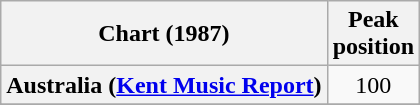<table class="wikitable sortable plainrowheaders" style="text-align:center">
<tr>
<th>Chart (1987)</th>
<th>Peak<br>position</th>
</tr>
<tr>
<th scope="row">Australia (<a href='#'>Kent Music Report</a>)</th>
<td>100</td>
</tr>
<tr>
</tr>
<tr>
</tr>
</table>
